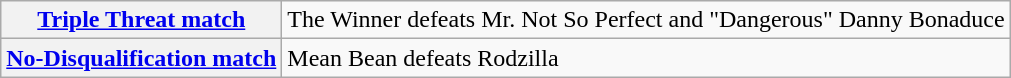<table class="wikitable" border="1">
<tr>
<th><a href='#'>Triple Threat match</a></th>
<td>The Winner defeats Mr. Not So Perfect and "Dangerous" Danny Bonaduce</td>
</tr>
<tr>
<th><a href='#'>No-Disqualification match</a></th>
<td>Mean Bean defeats Rodzilla</td>
</tr>
</table>
